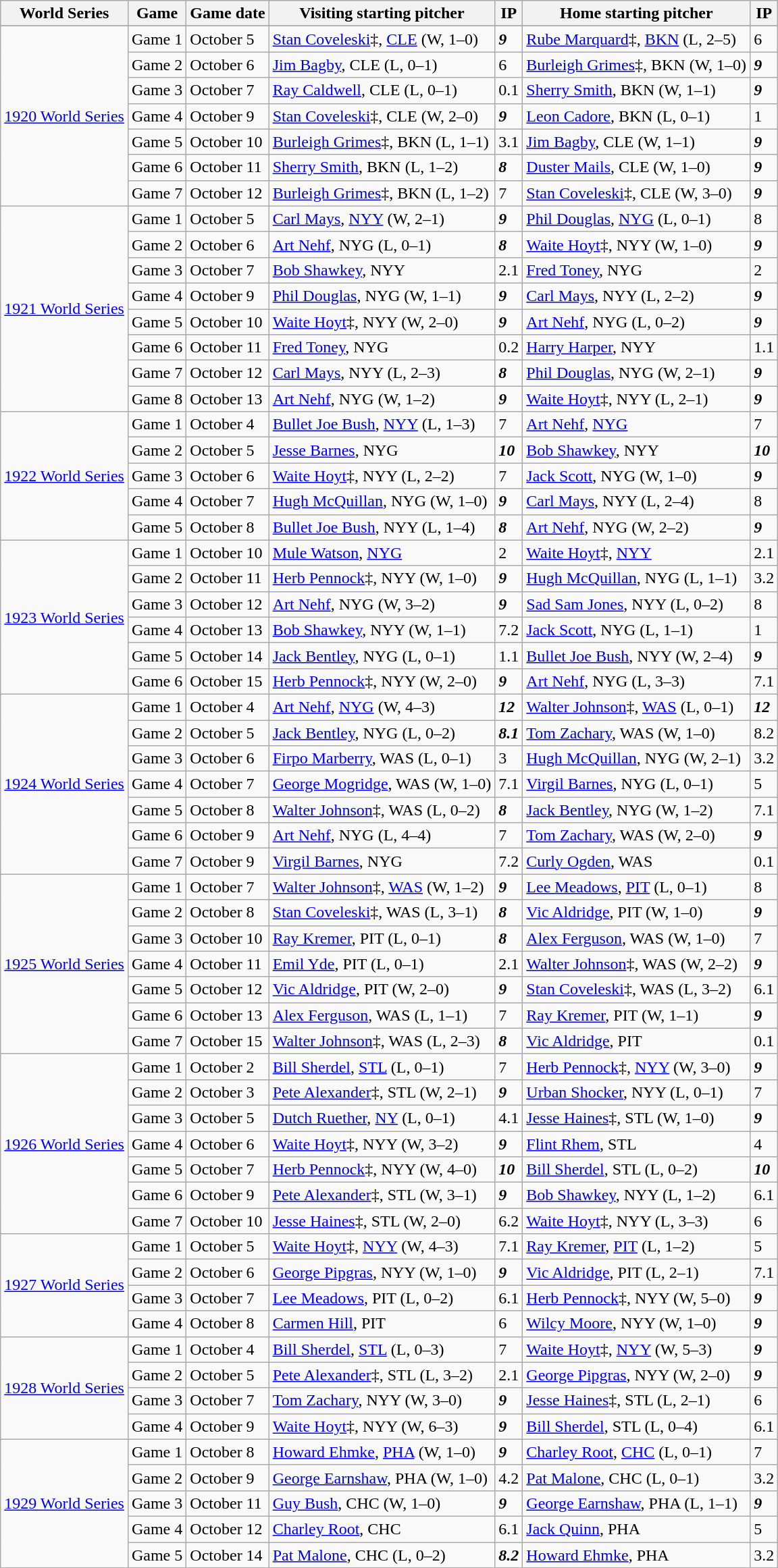<table class="wikitable">
<tr>
<th>World Series</th>
<th>Game</th>
<th>Game date</th>
<th>Visiting starting pitcher</th>
<th>IP</th>
<th>Home starting pitcher</th>
<th>IP</th>
</tr>
<tr>
</tr>
<tr>
<td rowspan=7><a href='#'>1920 World Series</a></td>
<td>Game 1</td>
<td>October 5</td>
<td><a href='#'>Stan Coveleski</a>‡, <a href='#'>CLE</a> (W, 1–0)</td>
<td><strong><em>9</em></strong></td>
<td><a href='#'>Rube Marquard</a>‡, <a href='#'>BKN</a> (L, 2–5)</td>
<td>6</td>
</tr>
<tr>
<td>Game 2</td>
<td>October 6</td>
<td><a href='#'>Jim Bagby</a>, CLE (L, 0–1)</td>
<td>6</td>
<td><a href='#'>Burleigh Grimes</a>‡, BKN (W, 1–0)</td>
<td><strong><em>9</em></strong></td>
</tr>
<tr>
<td>Game 3</td>
<td>October 7</td>
<td><a href='#'>Ray Caldwell</a>, CLE (L, 0–1)</td>
<td>0.1</td>
<td><a href='#'>Sherry Smith</a>, BKN (W, 1–1)</td>
<td><strong><em>9</em></strong></td>
</tr>
<tr>
<td>Game 4</td>
<td>October 9</td>
<td><a href='#'>Stan Coveleski</a>‡, CLE (W, 2–0)</td>
<td><strong><em>9</em></strong></td>
<td><a href='#'>Leon Cadore</a>, BKN (L, 0–1)</td>
<td>1</td>
</tr>
<tr>
<td>Game 5</td>
<td>October 10</td>
<td><a href='#'>Burleigh Grimes</a>‡, BKN (L, 1–1)</td>
<td>3.1</td>
<td><a href='#'>Jim Bagby</a>, CLE (W, 1–1)</td>
<td><strong><em>9</em></strong></td>
</tr>
<tr>
<td>Game 6</td>
<td>October 11</td>
<td><a href='#'>Sherry Smith</a>, BKN (L, 1–2)</td>
<td><strong><em>8</em></strong></td>
<td><a href='#'>Duster Mails</a>, CLE (W, 1–0)</td>
<td><strong><em>9</em></strong></td>
</tr>
<tr>
<td>Game 7</td>
<td>October 12</td>
<td><a href='#'>Burleigh Grimes</a>‡, BKN (L, 1–2)</td>
<td>7</td>
<td><a href='#'>Stan Coveleski</a>‡, CLE (W, 3–0)</td>
<td><strong><em>9</em></strong></td>
</tr>
<tr>
<td rowspan=8><a href='#'>1921 World Series</a></td>
<td>Game 1</td>
<td>October 5</td>
<td><a href='#'>Carl Mays</a>, <a href='#'>NYY</a> (W, 2–1)</td>
<td><strong><em>9</em></strong></td>
<td><a href='#'>Phil Douglas</a>, <a href='#'>NYG</a> (L, 0–1)</td>
<td>8</td>
</tr>
<tr>
<td>Game 2</td>
<td>October 6</td>
<td><a href='#'>Art Nehf</a>, NYG (L, 0–1)</td>
<td><strong><em>8</em></strong></td>
<td><a href='#'>Waite Hoyt</a>‡, NYY (W, 1–0)</td>
<td><strong><em>9</em></strong></td>
</tr>
<tr>
<td>Game 3</td>
<td>October 7</td>
<td><a href='#'>Bob Shawkey</a>, NYY</td>
<td>2.1</td>
<td><a href='#'>Fred Toney</a>, NYG</td>
<td>2</td>
</tr>
<tr>
<td>Game 4</td>
<td>October 9</td>
<td><a href='#'>Phil Douglas</a>, NYG (W, 1–1)</td>
<td><strong><em>9</em></strong></td>
<td><a href='#'>Carl Mays</a>, NYY (L, 2–2)</td>
<td><strong><em>9</em></strong></td>
</tr>
<tr>
<td>Game 5</td>
<td>October 10</td>
<td><a href='#'>Waite Hoyt</a>‡, NYY (W, 2–0)</td>
<td><strong><em>9</em></strong></td>
<td><a href='#'>Art Nehf</a>, NYG (L, 0–2)</td>
<td><strong><em>9</em></strong></td>
</tr>
<tr>
<td>Game 6</td>
<td>October 11</td>
<td><a href='#'>Fred Toney</a>, NYG</td>
<td>0.2</td>
<td><a href='#'>Harry Harper</a>, NYY</td>
<td>1.1</td>
</tr>
<tr>
<td>Game 7</td>
<td>October 12</td>
<td><a href='#'>Carl Mays</a>, NYY (L, 2–3)</td>
<td><strong><em>8</em></strong></td>
<td><a href='#'>Phil Douglas</a>, NYG (W, 2–1)</td>
<td><strong><em>9</em></strong></td>
</tr>
<tr>
<td>Game 8</td>
<td>October 13</td>
<td><a href='#'>Art Nehf</a>, NYG (W, 1–2)</td>
<td><strong><em>9</em></strong></td>
<td><a href='#'>Waite Hoyt</a>‡, NYY (L, 2–1)</td>
<td><strong><em>9</em></strong></td>
</tr>
<tr>
<td rowspan=5><a href='#'>1922 World Series</a></td>
<td>Game 1</td>
<td>October 4</td>
<td><a href='#'>Bullet Joe Bush</a>, <a href='#'>NYY</a> (L, 1–3)</td>
<td>7</td>
<td><a href='#'>Art Nehf</a>, <a href='#'>NYG</a></td>
<td>7</td>
</tr>
<tr>
<td>Game 2</td>
<td>October 5</td>
<td><a href='#'>Jesse Barnes</a>, NYG</td>
<td><strong><em>10</em></strong></td>
<td><a href='#'>Bob Shawkey</a>, NYY</td>
<td><strong><em>10</em></strong></td>
</tr>
<tr>
<td>Game 3</td>
<td>October 6</td>
<td><a href='#'>Waite Hoyt</a>‡, NYY (L, 2–2)</td>
<td>7</td>
<td><a href='#'>Jack Scott</a>, NYG (W, 1–0)</td>
<td><strong><em>9</em></strong></td>
</tr>
<tr>
<td>Game 4</td>
<td>October 7</td>
<td><a href='#'>Hugh McQuillan</a>, NYG (W, 1–0)</td>
<td><strong><em>9</em></strong></td>
<td><a href='#'>Carl Mays</a>, NYY (L, 2–4)</td>
<td>8</td>
</tr>
<tr>
<td>Game 5</td>
<td>October 8</td>
<td><a href='#'>Bullet Joe Bush</a>, NYY (L, 1–4)</td>
<td><strong><em>8</em></strong></td>
<td><a href='#'>Art Nehf</a>, NYG (W, 2–2)</td>
<td><strong><em>9</em></strong></td>
</tr>
<tr>
<td rowspan=6><a href='#'>1923 World Series</a></td>
<td>Game 1</td>
<td>October 10</td>
<td><a href='#'>Mule Watson</a>, <a href='#'>NYG</a></td>
<td>2</td>
<td><a href='#'>Waite Hoyt</a>‡, <a href='#'>NYY</a></td>
<td>2.1</td>
</tr>
<tr>
<td>Game 2</td>
<td>October 11</td>
<td><a href='#'>Herb Pennock</a>‡, NYY (W, 1–0)</td>
<td><strong><em>9</em></strong></td>
<td><a href='#'>Hugh McQuillan</a>, NYG (L, 1–1)</td>
<td>3.2</td>
</tr>
<tr>
<td>Game 3</td>
<td>October 12</td>
<td><a href='#'>Art Nehf</a>, NYG (W, 3–2)</td>
<td><strong><em>9</em></strong></td>
<td><a href='#'>Sad Sam Jones</a>, NYY (L, 0–2)</td>
<td>8</td>
</tr>
<tr>
<td>Game 4</td>
<td>October 13</td>
<td><a href='#'>Bob Shawkey</a>, NYY (W, 1–1)</td>
<td>7.2</td>
<td><a href='#'>Jack Scott</a>, NYG (L, 1–1)</td>
<td>1</td>
</tr>
<tr>
<td>Game 5</td>
<td>October 14</td>
<td><a href='#'>Jack Bentley</a>, NYG (L, 0–1)</td>
<td>1.1</td>
<td><a href='#'>Bullet Joe Bush</a>, NYY (W, 2–4)</td>
<td><strong><em>9</em></strong></td>
</tr>
<tr>
<td>Game 6</td>
<td>October 15</td>
<td><a href='#'>Herb Pennock</a>‡, NYY (W, 2–0)</td>
<td><strong><em>9</em></strong></td>
<td><a href='#'>Art Nehf</a>, NYG (L, 3–3)</td>
<td>7.1</td>
</tr>
<tr>
<td rowspan=7><a href='#'>1924 World Series</a></td>
<td>Game 1</td>
<td>October 4</td>
<td><a href='#'>Art Nehf</a>, <a href='#'>NYG</a> (W, 4–3)</td>
<td><strong><em>12</em></strong></td>
<td><a href='#'>Walter Johnson</a>‡, <a href='#'>WAS</a> (L, 0–1)</td>
<td><strong><em>12</em></strong></td>
</tr>
<tr>
<td>Game 2</td>
<td>October 5</td>
<td><a href='#'>Jack Bentley</a>, NYG (L, 0–2)</td>
<td><strong><em>8.1</em></strong></td>
<td><a href='#'>Tom Zachary</a>, WAS (W, 1–0)</td>
<td>8.2</td>
</tr>
<tr>
<td>Game 3</td>
<td>October 6</td>
<td><a href='#'>Firpo Marberry</a>, WAS (L, 0–1)</td>
<td>3</td>
<td><a href='#'>Hugh McQuillan</a>, NYG (W, 2–1)</td>
<td>3.2</td>
</tr>
<tr>
<td>Game 4</td>
<td>October 7</td>
<td><a href='#'>George Mogridge</a>, WAS (W, 1–0)</td>
<td>7.1</td>
<td><a href='#'>Virgil Barnes</a>, NYG (L, 0–1)</td>
<td>5</td>
</tr>
<tr>
<td>Game 5</td>
<td>October 8</td>
<td><a href='#'>Walter Johnson</a>‡, WAS (L, 0–2)</td>
<td><strong><em>8</em></strong></td>
<td><a href='#'>Jack Bentley</a>, NYG (W, 1–2)</td>
<td>7.1</td>
</tr>
<tr>
<td>Game 6</td>
<td>October 9</td>
<td><a href='#'>Art Nehf</a>, NYG (L, 4–4)</td>
<td>7</td>
<td><a href='#'>Tom Zachary</a>, WAS (W, 2–0)</td>
<td><strong><em>9</em></strong></td>
</tr>
<tr>
<td>Game 7</td>
<td>October 9</td>
<td><a href='#'>Virgil Barnes</a>, NYG</td>
<td>7.2</td>
<td><a href='#'>Curly Ogden</a>, WAS</td>
<td>0.1</td>
</tr>
<tr>
<td rowspan=7><a href='#'>1925 World Series</a></td>
<td>Game 1</td>
<td>October 7</td>
<td><a href='#'>Walter Johnson</a>‡, <a href='#'>WAS</a> (W, 1–2)</td>
<td><strong><em>9</em></strong></td>
<td><a href='#'>Lee Meadows</a>, <a href='#'>PIT</a> (L, 0–1)</td>
<td>8</td>
</tr>
<tr>
<td>Game 2</td>
<td>October 8</td>
<td><a href='#'>Stan Coveleski</a>‡, WAS (L, 3–1)</td>
<td><strong><em>8</em></strong></td>
<td><a href='#'>Vic Aldridge</a>, PIT (W, 1–0)</td>
<td><strong><em>9</em></strong></td>
</tr>
<tr>
<td>Game 3</td>
<td>October 10</td>
<td><a href='#'>Ray Kremer</a>, PIT (L, 0–1)</td>
<td><strong><em>8</em></strong></td>
<td><a href='#'>Alex Ferguson</a>, WAS (W, 1–0)</td>
<td>7</td>
</tr>
<tr>
<td>Game 4</td>
<td>October 11</td>
<td><a href='#'>Emil Yde</a>, PIT (L, 0–1)</td>
<td>2.1</td>
<td><a href='#'>Walter Johnson</a>‡, WAS (W, 2–2)</td>
<td><strong><em>9</em></strong></td>
</tr>
<tr>
<td>Game 5</td>
<td>October 12</td>
<td><a href='#'>Vic Aldridge</a>, PIT (W, 2–0)</td>
<td><strong><em>9</em></strong></td>
<td><a href='#'>Stan Coveleski</a>‡, WAS (L, 3–2)</td>
<td>6.1</td>
</tr>
<tr>
<td>Game 6</td>
<td>October 13</td>
<td><a href='#'>Alex Ferguson</a>, WAS (L, 1–1)</td>
<td>7</td>
<td><a href='#'>Ray Kremer</a>, PIT (W, 1–1)</td>
<td><strong><em>9</em></strong></td>
</tr>
<tr>
<td>Game 7</td>
<td>October 15</td>
<td><a href='#'>Walter Johnson</a>‡, WAS (L, 2–3)</td>
<td><strong><em>8</em></strong></td>
<td><a href='#'>Vic Aldridge</a>, PIT</td>
<td>0.1</td>
</tr>
<tr>
<td rowspan=7><a href='#'>1926 World Series</a></td>
<td>Game 1</td>
<td>October 2</td>
<td><a href='#'>Bill Sherdel</a>, <a href='#'>STL</a> (L, 0–1)</td>
<td>7</td>
<td><a href='#'>Herb Pennock</a>‡, <a href='#'>NYY</a> (W, 3–0)</td>
<td><strong><em>9</em></strong></td>
</tr>
<tr>
<td>Game 2</td>
<td>October 3</td>
<td><a href='#'>Pete Alexander</a>‡, STL (W, 2–1)</td>
<td><strong><em>9</em></strong></td>
<td><a href='#'>Urban Shocker</a>, NYY (L, 0–1)</td>
<td>7</td>
</tr>
<tr>
<td>Game 3</td>
<td>October 5</td>
<td><a href='#'>Dutch Ruether</a>, <a href='#'>NY</a> (L, 0–1)</td>
<td>4.1</td>
<td><a href='#'>Jesse Haines</a>‡, STL (W, 1–0)</td>
<td><strong><em>9</em></strong></td>
</tr>
<tr>
<td>Game 4</td>
<td>October 6</td>
<td><a href='#'>Waite Hoyt</a>‡, NYY (W, 3–2)</td>
<td><strong><em>9</em></strong></td>
<td><a href='#'>Flint Rhem</a>, STL</td>
<td>4</td>
</tr>
<tr>
<td>Game 5</td>
<td>October 7</td>
<td><a href='#'>Herb Pennock</a>‡, NYY (W, 4–0)</td>
<td><strong><em>10</em></strong></td>
<td><a href='#'>Bill Sherdel</a>, STL (L, 0–2)</td>
<td><strong><em>10</em></strong></td>
</tr>
<tr>
<td>Game 6</td>
<td>October 9</td>
<td><a href='#'>Pete Alexander</a>‡, STL (W, 3–1)</td>
<td><strong><em>9</em></strong></td>
<td><a href='#'>Bob Shawkey</a>, NYY (L, 1–2)</td>
<td>6.1</td>
</tr>
<tr>
<td>Game 7</td>
<td>October 10</td>
<td><a href='#'>Jesse Haines</a>‡, STL (W, 2–0)</td>
<td>6.2</td>
<td><a href='#'>Waite Hoyt</a>‡, NYY (L, 3–3)</td>
<td>6</td>
</tr>
<tr>
<td rowspan=4><a href='#'>1927 World Series</a></td>
<td>Game 1</td>
<td>October 5</td>
<td><a href='#'>Waite Hoyt</a>‡, <a href='#'>NYY</a> (W, 4–3)</td>
<td>7.1</td>
<td><a href='#'>Ray Kremer</a>, <a href='#'>PIT</a> (L, 1–2)</td>
<td>5</td>
</tr>
<tr>
<td>Game 2</td>
<td>October 6</td>
<td><a href='#'>George Pipgras</a>, NYY (W, 1–0)</td>
<td><strong><em>9</em></strong></td>
<td><a href='#'>Vic Aldridge</a>, PIT (L, 2–1)</td>
<td>7.1</td>
</tr>
<tr>
<td>Game 3</td>
<td>October 7</td>
<td><a href='#'>Lee Meadows</a>, PIT (L, 0–2)</td>
<td>6.1</td>
<td><a href='#'>Herb Pennock</a>‡, NYY (W, 5–0)</td>
<td><strong><em>9</em></strong></td>
</tr>
<tr>
<td>Game 4</td>
<td>October 8</td>
<td><a href='#'>Carmen Hill</a>, PIT</td>
<td>6</td>
<td><a href='#'>Wilcy Moore</a>, NYY (W, 1–0)</td>
<td><strong><em>9</em></strong></td>
</tr>
<tr>
<td rowspan=4><a href='#'>1928 World Series</a></td>
<td>Game 1</td>
<td>October 4</td>
<td><a href='#'>Bill Sherdel</a>, <a href='#'>STL</a> (L, 0–3)</td>
<td>7</td>
<td><a href='#'>Waite Hoyt</a>‡, <a href='#'>NYY</a> (W, 5–3)</td>
<td><strong><em>9</em></strong></td>
</tr>
<tr>
<td>Game 2</td>
<td>October 5</td>
<td><a href='#'>Pete Alexander</a>‡, STL (L, 3–2)</td>
<td>2.1</td>
<td><a href='#'>George Pipgras</a>, NYY (W, 2–0)</td>
<td><strong><em>9</em></strong></td>
</tr>
<tr>
<td>Game 3</td>
<td>October 7</td>
<td><a href='#'>Tom Zachary</a>, NYY (W, 3–0)</td>
<td><strong><em>9</em></strong></td>
<td><a href='#'>Jesse Haines</a>‡, STL (L, 2–1)</td>
<td>6</td>
</tr>
<tr>
<td>Game 4</td>
<td>October 9</td>
<td><a href='#'>Waite Hoyt</a>‡, NYY (W, 6–3)</td>
<td><strong><em>9</em></strong></td>
<td><a href='#'>Bill Sherdel</a>, STL (L, 0–4)</td>
<td>6.1</td>
</tr>
<tr>
<td rowspan=5><a href='#'>1929 World Series</a></td>
<td>Game 1</td>
<td>October 8</td>
<td><a href='#'>Howard Ehmke</a>, <a href='#'>PHA</a> (W, 1–0)</td>
<td><strong><em>9</em></strong></td>
<td><a href='#'>Charley Root</a>, <a href='#'>CHC</a> (L, 0–1)</td>
<td>7</td>
</tr>
<tr>
<td>Game 2</td>
<td>October 9</td>
<td><a href='#'>George Earnshaw</a>, PHA (W, 1–0)</td>
<td>4.2</td>
<td><a href='#'>Pat Malone</a>, CHC (L, 0–1)</td>
<td>3.2</td>
</tr>
<tr>
<td>Game 3</td>
<td>October 11</td>
<td><a href='#'>Guy Bush</a>, CHC (W, 1–0)</td>
<td><strong><em>9</em></strong></td>
<td><a href='#'>George Earnshaw</a>, PHA (L, 1–1)</td>
<td><strong><em>9</em></strong></td>
</tr>
<tr>
<td>Game 4</td>
<td>October 12</td>
<td><a href='#'>Charley Root</a>, CHC</td>
<td>6.1</td>
<td><a href='#'>Jack Quinn</a>, PHA</td>
<td>5</td>
</tr>
<tr>
<td>Game 5</td>
<td>October 14</td>
<td><a href='#'>Pat Malone</a>, CHC (L, 0–2)</td>
<td><strong><em>8.2</em></strong></td>
<td><a href='#'>Howard Ehmke</a>, PHA</td>
<td>3.2</td>
</tr>
</table>
